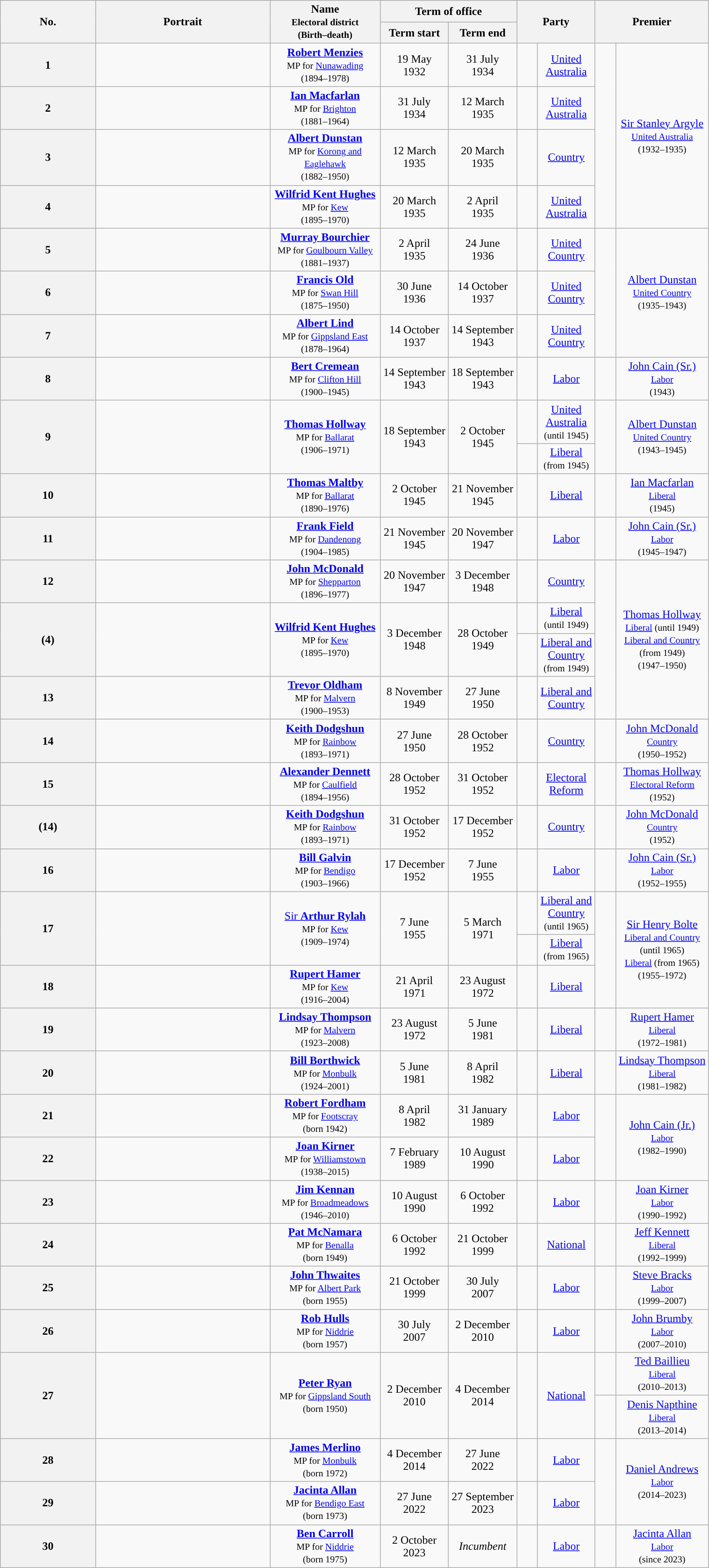<table class="wikitable" style="text-align:center;" width="80%">
<tr>
<th rowspan="2">No.</th>
<th rowspan="2" scope="col">Portrait</th>
<th rowspan="2" scope="col"  width="150px">Name<br><small>Electoral district<br>(Birth–death)</small></th>
<th colspan="2" scope="col">Term of office</th>
<th colspan="2" rowspan="2">Party</th>
<th colspan="2" rowspan="2">Premier</th>
</tr>
<tr>
<th width="90px">Term start</th>
<th width="90px">Term end</th>
</tr>
<tr>
<th>1</th>
<td></td>
<td><strong><a href='#'>Robert Menzies</a></strong><br><small>MP for <a href='#'>Nunawading</a></small><br><small>(1894–1978)</small></td>
<td>19 May<br>1932</td>
<td>31 July<br>1934</td>
<td style="background:"></td>
<td width="75px"><a href='#'>United Australia</a></td>
<td rowspan="4" style="background:"></td>
<td rowspan="4" width="125px"><a href='#'>Sir Stanley Argyle</a><br><small><a href='#'>United Australia</a></small><br><small>(1932–1935)</small></td>
</tr>
<tr>
<th>2</th>
<td></td>
<td><strong><a href='#'>Ian Macfarlan</a></strong><br><small>MP for <a href='#'>Brighton</a></small><br><small>(1881–1964)</small></td>
<td>31 July<br>1934</td>
<td>12 March<br>1935</td>
<td style="background:"></td>
<td><a href='#'>United Australia</a></td>
</tr>
<tr>
<th>3</th>
<td></td>
<td><strong><a href='#'>Albert Dunstan</a></strong><br><small>MP for <a href='#'>Korong and Eaglehawk</a></small><br><small>(1882–1950)</small></td>
<td>12 March<br>1935</td>
<td>20 March<br>1935</td>
<td style="background:"></td>
<td><a href='#'>Country</a></td>
</tr>
<tr>
<th>4</th>
<td></td>
<td><strong><a href='#'>Wilfrid Kent Hughes</a></strong><br><small>MP for <a href='#'>Kew</a></small><br><small>(1895–1970)</small></td>
<td>20 March<br>1935</td>
<td>2 April<br>1935</td>
<td style="background:"></td>
<td><a href='#'>United Australia</a></td>
</tr>
<tr>
<th>5</th>
<td></td>
<td><strong><a href='#'>Murray Bourchier</a></strong><br><small>MP for <a href='#'>Goulbourn Valley</a></small><br><small>(1881–1937)</small></td>
<td>2 April<br>1935</td>
<td>24 June<br>1936</td>
<td style="background:"></td>
<td><a href='#'>United Country</a></td>
<td rowspan="3" style="background:"></td>
<td rowspan="3"><a href='#'>Albert Dunstan</a><br><a href='#'><small>United Country</small></a><br><small>(1935–1943)</small></td>
</tr>
<tr>
<th>6</th>
<td></td>
<td><strong><a href='#'>Francis Old</a></strong><br><small>MP for <a href='#'>Swan Hill</a></small><br><small>(1875–1950)</small></td>
<td>30 June<br>1936</td>
<td>14 October<br>1937</td>
<td style="background:"></td>
<td><a href='#'>United Country</a></td>
</tr>
<tr>
<th>7</th>
<td></td>
<td><strong><a href='#'>Albert Lind</a></strong><br><small>MP for <a href='#'>Gippsland East</a></small><br><small>(1878–1964)</small></td>
<td>14 October<br>1937</td>
<td>14 September<br>1943</td>
<td style="background:"></td>
<td><a href='#'>United Country</a></td>
</tr>
<tr>
<th>8</th>
<td></td>
<td><strong><a href='#'>Bert Cremean</a></strong><br><small>MP for <a href='#'>Clifton Hill</a></small><br><small>(1900–1945)</small></td>
<td>14 September<br>1943</td>
<td>18 September<br>1943</td>
<td style="background:"></td>
<td><a href='#'>Labor</a></td>
<td style="background:"></td>
<td><a href='#'>John Cain (Sr.)</a><br><a href='#'><small>Labor</small></a><br><small>(1943)</small></td>
</tr>
<tr>
<th rowspan="2">9</th>
<td rowspan="2"></td>
<td rowspan="2"><strong><a href='#'>Thomas Hollway</a></strong><br><small>MP for <a href='#'>Ballarat</a></small><br><small>(1906–1971)</small></td>
<td rowspan="2">18 September<br>1943</td>
<td rowspan="2">2 October<br>1945</td>
<td style="background:"></td>
<td><a href='#'>United Australia</a><br><small>(until 1945)</small></td>
<td rowspan="2" style="background:"></td>
<td rowspan="2"><a href='#'>Albert Dunstan</a><br><a href='#'><small>United Country</small></a><br><small>(1943–1945)</small></td>
</tr>
<tr>
<td style="background:"></td>
<td><a href='#'>Liberal</a><br><small>(from 1945)</small></td>
</tr>
<tr>
<th>10</th>
<td></td>
<td><strong><a href='#'>Thomas Maltby</a></strong><br><small>MP for <a href='#'>Ballarat</a></small><br><small>(1890–1976)</small></td>
<td>2 October<br>1945</td>
<td>21 November<br>1945</td>
<td style="background:"></td>
<td><a href='#'>Liberal</a></td>
<td style="background:"></td>
<td><a href='#'>Ian Macfarlan</a><br><a href='#'><small>Liberal</small></a><br><small>(1945)</small></td>
</tr>
<tr>
<th>11</th>
<td></td>
<td><a href='#'><strong>Frank Field</strong></a><br><small>MP for <a href='#'>Dandenong</a></small><br><small>(1904–1985)</small></td>
<td>21 November<br>1945</td>
<td>20 November<br>1947</td>
<td style="background:"></td>
<td><a href='#'>Labor</a></td>
<td style="background:"></td>
<td><a href='#'>John Cain (Sr.)</a><br><a href='#'><small>Labor</small></a><br><small>(1945–1947)</small></td>
</tr>
<tr>
<th>12</th>
<td></td>
<td><a href='#'><strong>John McDonald</strong></a><br><small>MP for <a href='#'>Shepparton</a></small><br><small>(1896–1977)</small></td>
<td>20 November<br>1947</td>
<td>3 December<br>1948</td>
<td style="background:"></td>
<td><a href='#'>Country</a></td>
<td rowspan="4" style="background:"></td>
<td rowspan="4"><a href='#'>Thomas Hollway</a><br><small><a href='#'>Liberal</a> (until 1949)<br><a href='#'>Liberal and Country</a> (from 1949)</small><br><small>(1947–1950)</small></td>
</tr>
<tr>
<th rowspan="2">(4)</th>
<td rowspan="2"></td>
<td rowspan="2"><strong><a href='#'>Wilfrid Kent Hughes</a></strong><br><small>MP for <a href='#'>Kew</a></small><br><small>(1895–1970)</small></td>
<td rowspan="2">3 December<br>1948</td>
<td rowspan="2">28 October<br>1949</td>
<td style="background:"></td>
<td><a href='#'>Liberal</a><br><small>(until 1949)</small></td>
</tr>
<tr>
<td style="background:"></td>
<td><a href='#'>Liberal and Country</a><br><small>(from 1949)</small></td>
</tr>
<tr>
<th>13</th>
<td></td>
<td><strong><a href='#'>Trevor Oldham</a></strong><br><small>MP for <a href='#'>Malvern</a></small><br><small>(1900–1953)</small></td>
<td>8 November<br>1949</td>
<td>27 June<br>1950</td>
<td style="background:"></td>
<td><a href='#'>Liberal and Country</a></td>
</tr>
<tr>
<th>14</th>
<td></td>
<td><strong><a href='#'>Keith Dodgshun</a></strong><br><small>MP for <a href='#'>Rainbow</a></small><br><small>(1893–1971)</small></td>
<td>27 June<br>1950</td>
<td>28 October<br>1952</td>
<td style="background:"></td>
<td><a href='#'>Country</a></td>
<td style="background:"></td>
<td><a href='#'>John McDonald</a><br><a href='#'><small>Country</small></a><br><small>(1950–1952)</small></td>
</tr>
<tr>
<th>15</th>
<td></td>
<td><strong><a href='#'>Alexander Dennett</a></strong><br><small>MP for <a href='#'>Caulfield</a></small><br><small>(1894–1956)</small></td>
<td>28 October<br>1952</td>
<td>31 October<br>1952</td>
<td style="background:"></td>
<td><a href='#'>Electoral Reform</a></td>
<td style="background:"></td>
<td><a href='#'>Thomas Hollway</a><br><a href='#'><small>Electoral Reform</small></a><br><small>(1952)</small></td>
</tr>
<tr>
<th>(14)</th>
<td></td>
<td><strong><a href='#'>Keith Dodgshun</a></strong><br><small>MP for <a href='#'>Rainbow</a></small><br><small>(1893–1971)</small></td>
<td>31 October<br>1952</td>
<td>17 December<br>1952</td>
<td style="background:"></td>
<td><a href='#'>Country</a></td>
<td style="background:"></td>
<td><a href='#'>John McDonald</a><br><a href='#'><small>Country</small></a><br><small>(1952)</small></td>
</tr>
<tr>
<th>16</th>
<td></td>
<td><a href='#'><strong>Bill Galvin</strong></a><br><small>MP for <a href='#'>Bendigo</a></small><br><small>(1903–1966)</small></td>
<td>17 December<br>1952</td>
<td>7 June<br>1955</td>
<td style="background:"></td>
<td><a href='#'>Labor</a></td>
<td style="background:"></td>
<td><a href='#'>John Cain (Sr.)</a><br><a href='#'><small>Labor</small></a><br><small>(1952–1955)</small></td>
</tr>
<tr>
<th rowspan="2">17</th>
<td rowspan="2"></td>
<td rowspan="2"><a href='#'>Sir <strong>Arthur Rylah</strong></a><br><small>MP for <a href='#'>Kew</a></small><br><small>(1909–1974)</small></td>
<td rowspan="2">7 June<br>1955</td>
<td rowspan="2">5 March<br>1971</td>
<td style="background:"></td>
<td><a href='#'>Liberal and Country</a><br><small>(until 1965)</small></td>
<td rowspan="3" style="background:"></td>
<td rowspan="3"><a href='#'>Sir Henry Bolte</a><br><a href='#'><small>Liberal and Country</small></a> <small>(until 1965)<br><a href='#'>Liberal</a> (from 1965)</small><br><small>(1955–1972)</small></td>
</tr>
<tr>
<td style="background:"></td>
<td><a href='#'>Liberal</a><br><small>(from 1965)</small></td>
</tr>
<tr>
<th>18</th>
<td></td>
<td><strong><a href='#'>Rupert Hamer</a></strong><br><small>MP for <a href='#'>Kew</a></small><br><small>(1916–2004)</small></td>
<td>21 April<br>1971</td>
<td>23 August<br>1972</td>
<td style="background:"></td>
<td><a href='#'>Liberal</a></td>
</tr>
<tr>
<th>19</th>
<td></td>
<td><strong><a href='#'>Lindsay Thompson</a></strong><br><small>MP for <a href='#'>Malvern</a></small><br><small>(1923–2008)</small></td>
<td>23 August<br>1972</td>
<td>5 June<br>1981</td>
<td style="background:"></td>
<td><a href='#'>Liberal</a></td>
<td style="background:"></td>
<td><a href='#'>Rupert Hamer</a><small><br><a href='#'>Liberal</a></small><br><small>(1972–1981)</small></td>
</tr>
<tr>
<th>20</th>
<td></td>
<td><strong><a href='#'>Bill Borthwick</a></strong><br><small>MP for <a href='#'>Monbulk</a></small><br><small>(1924–2001)</small></td>
<td>5 June<br>1981</td>
<td>8 April<br>1982</td>
<td style="background:"></td>
<td><a href='#'>Liberal</a></td>
<td style="background:"></td>
<td><a href='#'>Lindsay Thompson</a><small><br><a href='#'>Liberal</a></small><br><small>(1981–1982)</small></td>
</tr>
<tr>
<th>21</th>
<td></td>
<td><strong><a href='#'>Robert Fordham</a></strong><br><small>MP for <a href='#'>Footscray</a></small><br><small>(born 1942)</small></td>
<td>8 April<br>1982</td>
<td>31 January<br>1989</td>
<td style="background:"></td>
<td><a href='#'>Labor</a></td>
<td rowspan="2" style="background:"></td>
<td rowspan="2"><a href='#'>John Cain (Jr.)</a><br><a href='#'><small>Labor</small></a><br><small>(1982–1990)</small></td>
</tr>
<tr>
<th>22</th>
<td></td>
<td><strong><a href='#'>Joan Kirner</a></strong><br><small>MP for <a href='#'>Williamstown</a></small><br><small>(1938–2015)</small></td>
<td>7 February<br>1989</td>
<td>10 August<br>1990</td>
<td style="background:"></td>
<td><a href='#'>Labor</a></td>
</tr>
<tr>
<th>23</th>
<td></td>
<td><strong><a href='#'>Jim Kennan</a></strong><br><small>MP for <a href='#'>Broadmeadows</a></small><br><small>(1946–2010)</small></td>
<td>10 August<br>1990</td>
<td>6 October<br>1992</td>
<td style="background:"></td>
<td><a href='#'>Labor</a></td>
<td style="background:"></td>
<td><a href='#'>Joan Kirner</a><br><a href='#'><small>Labor</small></a><br><small>(1990–1992)</small></td>
</tr>
<tr>
<th>24</th>
<td></td>
<td><a href='#'><strong>Pat McNamara</strong></a><br><small>MP for <a href='#'>Benalla</a></small><br><small>(born 1949)</small></td>
<td>6 October<br>1992</td>
<td>21 October<br>1999</td>
<td style="background:"></td>
<td><a href='#'>National</a></td>
<td style="background:"></td>
<td><a href='#'>Jeff Kennett</a><br><a href='#'><small>Liberal</small></a><br><small>(1992–1999)</small></td>
</tr>
<tr>
<th>25</th>
<td></td>
<td><a href='#'><strong>John Thwaites</strong></a><br><small>MP for <a href='#'>Albert Park</a></small><br><small>(born 1955)</small></td>
<td>21 October<br>1999</td>
<td>30 July<br>2007</td>
<td style="background:"></td>
<td><a href='#'>Labor</a></td>
<td style="background:"></td>
<td><a href='#'>Steve Bracks</a><br><a href='#'><small>Labor</small></a><br><small>(1999–2007)</small></td>
</tr>
<tr>
<th>26</th>
<td></td>
<td><strong><a href='#'>Rob Hulls</a></strong><br><small>MP for <a href='#'>Niddrie</a></small><br><small>(born 1957)</small></td>
<td>30 July<br>2007</td>
<td>2 December<br>2010</td>
<td style="background:"></td>
<td><a href='#'>Labor</a></td>
<td style="background:"></td>
<td><a href='#'>John Brumby</a><br><a href='#'><small>Labor</small></a><br><small>(2007–2010)</small></td>
</tr>
<tr>
<th rowspan="2">27</th>
<td rowspan="2"></td>
<td rowspan="2"><a href='#'><strong>Peter Ryan</strong></a><br><small>MP for <a href='#'>Gippsland South</a></small><br><small>(born 1950)</small></td>
<td rowspan="2">2 December<br>2010</td>
<td rowspan="2">4 December<br>2014</td>
<td rowspan="2" style="background:"></td>
<td rowspan="2"><a href='#'>National</a></td>
<td style="background:"></td>
<td><a href='#'>Ted Baillieu</a><br><a href='#'><small>Liberal</small></a><br><small>(2010–2013)</small></td>
</tr>
<tr>
<td style="background:"></td>
<td><a href='#'>Denis Napthine</a><br><a href='#'><small>Liberal</small></a><br><small>(2013–2014)</small></td>
</tr>
<tr>
<th>28</th>
<td></td>
<td><strong><a href='#'>James Merlino</a></strong><br><small>MP for <a href='#'>Monbulk</a></small><br><small>(born 1972)</small></td>
<td>4 December<br>2014</td>
<td>27 June<br>2022</td>
<td style="background:"></td>
<td><a href='#'>Labor</a></td>
<td rowspan="2" style="background:"></td>
<td rowspan="2"><a href='#'>Daniel Andrews</a><br><a href='#'><small>Labor</small></a><br><small>(2014–2023)</small></td>
</tr>
<tr>
<th>29</th>
<td></td>
<td><strong><a href='#'>Jacinta Allan</a></strong><br><small>MP for <a href='#'>Bendigo East</a></small><br><small>(born 1973)</small></td>
<td>27 June<br>2022</td>
<td>27 September<br>2023</td>
<td style="background:"></td>
<td><a href='#'>Labor</a></td>
</tr>
<tr>
<th>30</th>
<td></td>
<td><strong><a href='#'>Ben Carroll</a></strong><br><small>MP for <a href='#'>Niddrie</a></small><br><small>(born 1975)</small></td>
<td>2 October<br>2023</td>
<td><em>Incumbent</em></td>
<td style="background:"></td>
<td><a href='#'>Labor</a></td>
<td style="background:"></td>
<td><a href='#'>Jacinta Allan</a><br><a href='#'><small>Labor</small></a><br><small>(since 2023)</small></td>
</tr>
</table>
